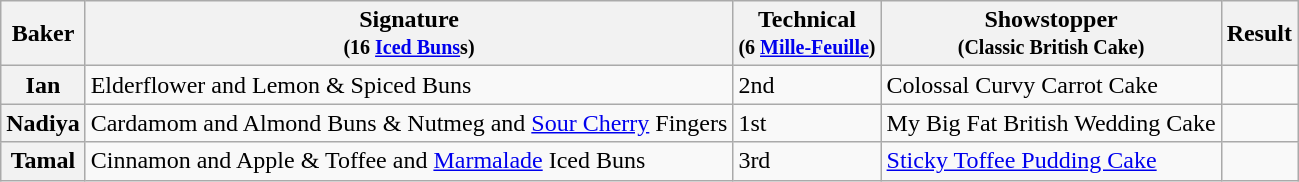<table class="wikitable sortable col3center sticky-header">
<tr>
<th scope="col">Baker</th>
<th scope="col" class="unsortable">Signature<br><small>(16 <a href='#'>Iced Buns</a>s)</small></th>
<th scope="col">Technical<br><small>(6 <a href='#'>Mille-Feuille</a>)</small></th>
<th scope="col" class="unsortable">Showstopper<br><small>(Classic British Cake)</small></th>
<th scope="col">Result</th>
</tr>
<tr>
<th scope="row">Ian</th>
<td>Elderflower and Lemon & Spiced Buns</td>
<td>2nd</td>
<td>Colossal Curvy Carrot Cake</td>
<td></td>
</tr>
<tr>
<th scope="row">Nadiya</th>
<td>Cardamom and Almond Buns & Nutmeg and <a href='#'>Sour Cherry</a> Fingers</td>
<td>1st</td>
<td>My Big Fat British Wedding Cake</td>
<td></td>
</tr>
<tr>
<th scope="row">Tamal</th>
<td>Cinnamon and Apple & Toffee and <a href='#'>Marmalade</a> Iced Buns</td>
<td>3rd</td>
<td><a href='#'>Sticky Toffee Pudding Cake</a></td>
<td></td>
</tr>
</table>
